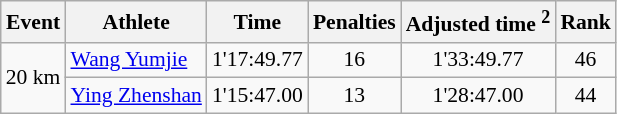<table class="wikitable" style="font-size:90%">
<tr>
<th>Event</th>
<th>Athlete</th>
<th>Time</th>
<th>Penalties</th>
<th>Adjusted time <sup>2</sup></th>
<th>Rank</th>
</tr>
<tr>
<td rowspan="2">20 km</td>
<td><a href='#'>Wang Yumjie</a></td>
<td align="center">1'17:49.77</td>
<td align="center">16</td>
<td align="center">1'33:49.77</td>
<td align="center">46</td>
</tr>
<tr>
<td><a href='#'>Ying Zhenshan</a></td>
<td align="center">1'15:47.00</td>
<td align="center">13</td>
<td align="center">1'28:47.00</td>
<td align="center">44</td>
</tr>
</table>
